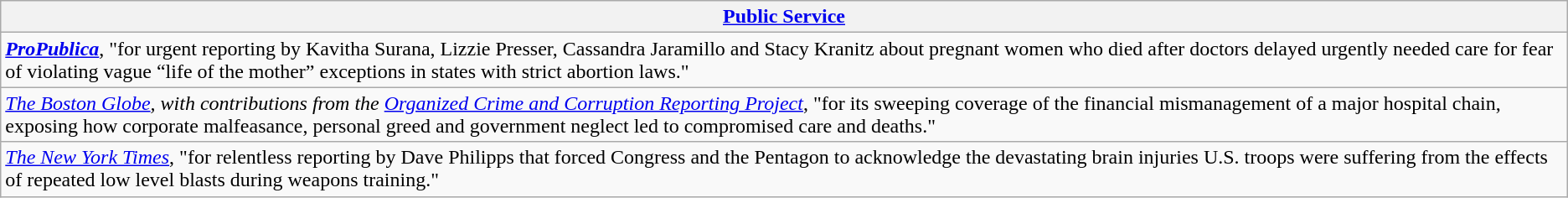<table class="wikitable" style="float:left; float:none;">
<tr>
<th><a href='#'>Public Service</a></th>
</tr>
<tr>
<td><strong><em><a href='#'>ProPublica</a></em></strong>, "for urgent reporting by Kavitha Surana, Lizzie Presser, Cassandra Jaramillo and Stacy Kranitz about pregnant women who died after doctors delayed urgently needed care for fear of violating vague “life of the mother” exceptions in states with strict abortion laws."</td>
</tr>
<tr>
<td><em><a href='#'>The Boston Globe</a>, with contributions from the <a href='#'>Organized Crime and Corruption Reporting Project</a></em>, "for its sweeping coverage of the financial mismanagement of a major hospital chain, exposing how corporate malfeasance, personal greed and government neglect led to compromised care and deaths."</td>
</tr>
<tr>
<td><em><a href='#'>The New York Times</a></em>, "for relentless reporting by Dave Philipps that forced Congress and the Pentagon to acknowledge the devastating brain injuries U.S. troops were suffering from the effects of repeated low level blasts during weapons training."</td>
</tr>
</table>
